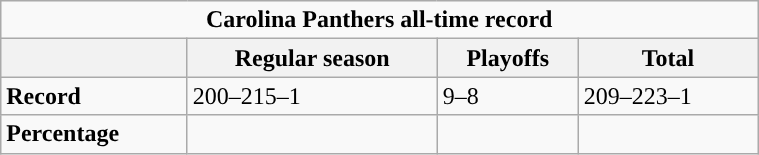<table class="wikitable" style="width:40%; height:100px; margin:0.5em 0.5em;" border="1">
<tr>
<td colspan="4" style="text-align:center; "><strong>Carolina Panthers all-time record</strong></td>
</tr>
<tr>
<th style="text-align:center; "></th>
<th style="text-align:center; ">Regular season</th>
<th style="text-align:center; ">Playoffs</th>
<th style="text-align:center; ">Total</th>
</tr>
<tr>
<td><strong>Record</strong></td>
<td>200–215–1</td>
<td>9–8</td>
<td>209–223–1</td>
</tr>
<tr>
<td><strong>Percentage</strong></td>
<td></td>
<td></td>
<td></td>
</tr>
</table>
